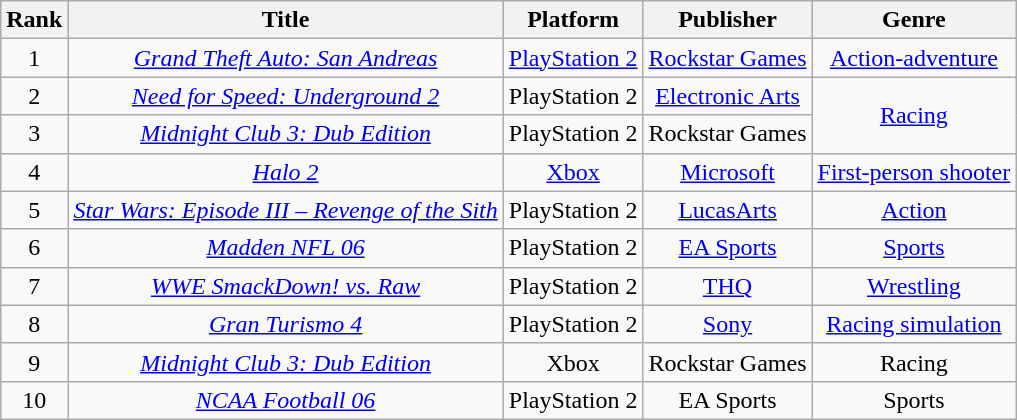<table class="wikitable sortable" style="text-align:center">
<tr>
<th>Rank</th>
<th>Title</th>
<th>Platform</th>
<th>Publisher</th>
<th>Genre</th>
</tr>
<tr>
<td>1</td>
<td><em><a href='#'>Grand Theft Auto: San Andreas</a></em></td>
<td><a href='#'>PlayStation 2</a></td>
<td><a href='#'>Rockstar Games</a></td>
<td><a href='#'>Action-adventure</a></td>
</tr>
<tr>
<td>2</td>
<td><em><a href='#'>Need for Speed: Underground 2</a></em></td>
<td>PlayStation 2</td>
<td><a href='#'>Electronic Arts</a></td>
<td rowspan="2"><a href='#'>Racing</a></td>
</tr>
<tr>
<td>3</td>
<td><em><a href='#'>Midnight Club 3: Dub Edition</a></em></td>
<td>PlayStation 2</td>
<td>Rockstar Games</td>
</tr>
<tr>
<td>4</td>
<td><em><a href='#'>Halo 2</a></em></td>
<td><a href='#'>Xbox</a></td>
<td><a href='#'>Microsoft</a></td>
<td><a href='#'>First-person shooter</a></td>
</tr>
<tr>
<td>5</td>
<td><a href='#'><em>Star Wars: Episode III – Revenge of the Sith</em></a></td>
<td>PlayStation 2</td>
<td><a href='#'>LucasArts</a></td>
<td><a href='#'>Action</a></td>
</tr>
<tr>
<td>6</td>
<td><em><a href='#'>Madden NFL 06</a></em></td>
<td>PlayStation 2</td>
<td><a href='#'>EA Sports</a></td>
<td><a href='#'>Sports</a></td>
</tr>
<tr>
<td>7</td>
<td><em><a href='#'>WWE SmackDown! vs. Raw</a></em></td>
<td>PlayStation 2</td>
<td><a href='#'>THQ</a></td>
<td><a href='#'>Wrestling</a></td>
</tr>
<tr>
<td>8</td>
<td><em><a href='#'>Gran Turismo 4</a></em></td>
<td>PlayStation 2</td>
<td><a href='#'>Sony</a></td>
<td><a href='#'>Racing simulation</a></td>
</tr>
<tr>
<td>9</td>
<td><em><a href='#'>Midnight Club 3: Dub Edition</a></em></td>
<td>Xbox</td>
<td>Rockstar Games</td>
<td>Racing</td>
</tr>
<tr>
<td>10</td>
<td><em><a href='#'>NCAA Football 06</a></em></td>
<td>PlayStation 2</td>
<td>EA Sports</td>
<td>Sports</td>
</tr>
</table>
